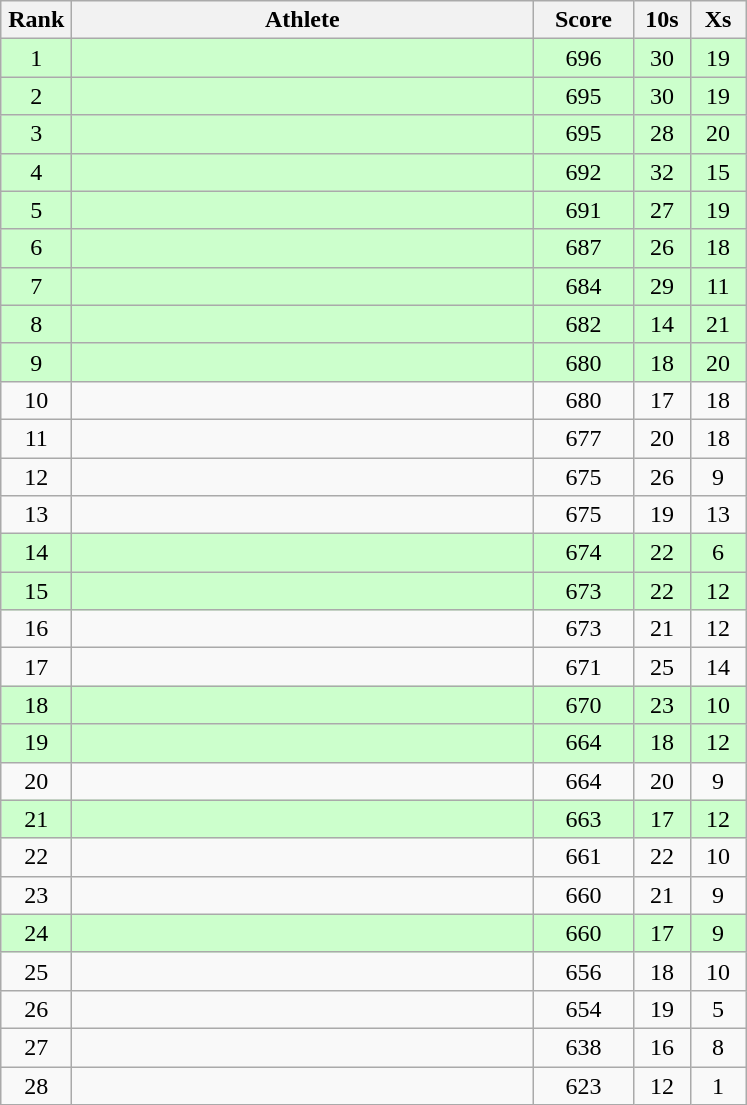<table class=wikitable style="text-align:center">
<tr>
<th width=40>Rank</th>
<th width=300>Athlete</th>
<th width=60>Score</th>
<th width=30>10s</th>
<th width=30>Xs</th>
</tr>
<tr bgcolor=ccffcc>
<td>1</td>
<td align=left></td>
<td>696</td>
<td>30</td>
<td>19</td>
</tr>
<tr bgcolor=ccffcc>
<td>2</td>
<td align=left></td>
<td>695</td>
<td>30</td>
<td>19</td>
</tr>
<tr bgcolor=ccffcc>
<td>3</td>
<td align=left></td>
<td>695</td>
<td>28</td>
<td>20</td>
</tr>
<tr bgcolor=ccffcc>
<td>4</td>
<td align=left></td>
<td>692</td>
<td>32</td>
<td>15</td>
</tr>
<tr bgcolor=ccffcc>
<td>5</td>
<td align=left></td>
<td>691</td>
<td>27</td>
<td>19</td>
</tr>
<tr bgcolor=ccffcc>
<td>6</td>
<td align=left></td>
<td>687</td>
<td>26</td>
<td>18</td>
</tr>
<tr bgcolor=ccffcc>
<td>7</td>
<td align=left></td>
<td>684</td>
<td>29</td>
<td>11</td>
</tr>
<tr bgcolor=ccffcc>
<td>8</td>
<td align=left></td>
<td>682</td>
<td>14</td>
<td>21</td>
</tr>
<tr bgcolor=ccffcc>
<td>9</td>
<td align=left></td>
<td>680</td>
<td>18</td>
<td>20</td>
</tr>
<tr>
<td>10</td>
<td align=left></td>
<td>680</td>
<td>17</td>
<td>18</td>
</tr>
<tr>
<td>11</td>
<td align=left></td>
<td>677</td>
<td>20</td>
<td>18</td>
</tr>
<tr>
<td>12</td>
<td align=left></td>
<td>675</td>
<td>26</td>
<td>9</td>
</tr>
<tr>
<td>13</td>
<td align=left></td>
<td>675</td>
<td>19</td>
<td>13</td>
</tr>
<tr bgcolor=ccffcc>
<td>14</td>
<td align=left></td>
<td>674</td>
<td>22</td>
<td>6</td>
</tr>
<tr bgcolor=ccffcc>
<td>15</td>
<td align=left></td>
<td>673</td>
<td>22</td>
<td>12</td>
</tr>
<tr>
<td>16</td>
<td align=left></td>
<td>673</td>
<td>21</td>
<td>12</td>
</tr>
<tr>
<td>17</td>
<td align=left></td>
<td>671</td>
<td>25</td>
<td>14</td>
</tr>
<tr bgcolor=ccffcc>
<td>18</td>
<td align=left></td>
<td>670</td>
<td>23</td>
<td>10</td>
</tr>
<tr bgcolor=ccffcc>
<td>19</td>
<td align=left></td>
<td>664</td>
<td>18</td>
<td>12</td>
</tr>
<tr>
<td>20</td>
<td align=left></td>
<td>664</td>
<td>20</td>
<td>9</td>
</tr>
<tr bgcolor=ccffcc>
<td>21</td>
<td align=left></td>
<td>663</td>
<td>17</td>
<td>12</td>
</tr>
<tr>
<td>22</td>
<td align=left></td>
<td>661</td>
<td>22</td>
<td>10</td>
</tr>
<tr>
<td>23</td>
<td align=left></td>
<td>660</td>
<td>21</td>
<td>9</td>
</tr>
<tr bgcolor=ccffcc>
<td>24</td>
<td align=left></td>
<td>660</td>
<td>17</td>
<td>9</td>
</tr>
<tr>
<td>25</td>
<td align=left></td>
<td>656</td>
<td>18</td>
<td>10</td>
</tr>
<tr>
<td>26</td>
<td align=left></td>
<td>654</td>
<td>19</td>
<td>5</td>
</tr>
<tr>
<td>27</td>
<td align=left></td>
<td>638</td>
<td>16</td>
<td>8</td>
</tr>
<tr>
<td>28</td>
<td align=left></td>
<td>623</td>
<td>12</td>
<td>1</td>
</tr>
</table>
